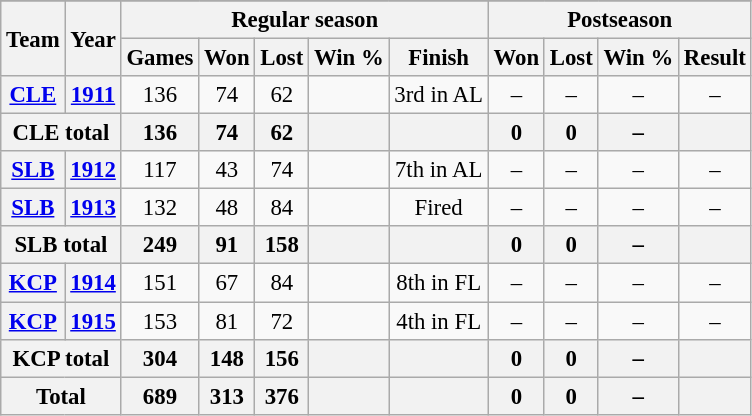<table class="wikitable" style="font-size: 95%; text-align:center;">
<tr>
</tr>
<tr>
<th rowspan="2">Team</th>
<th rowspan="2">Year</th>
<th colspan="5">Regular season</th>
<th colspan="4">Postseason</th>
</tr>
<tr>
<th>Games</th>
<th>Won</th>
<th>Lost</th>
<th>Win %</th>
<th>Finish</th>
<th>Won</th>
<th>Lost</th>
<th>Win %</th>
<th>Result</th>
</tr>
<tr>
<th><a href='#'>CLE</a></th>
<th><a href='#'>1911</a></th>
<td>136</td>
<td>74</td>
<td>62</td>
<td></td>
<td>3rd in AL</td>
<td>–</td>
<td>–</td>
<td>–</td>
<td>–</td>
</tr>
<tr>
<th colspan="2">CLE total</th>
<th>136</th>
<th>74</th>
<th>62</th>
<th></th>
<th></th>
<th>0</th>
<th>0</th>
<th>–</th>
<th></th>
</tr>
<tr>
<th><a href='#'>SLB</a></th>
<th><a href='#'>1912</a></th>
<td>117</td>
<td>43</td>
<td>74</td>
<td></td>
<td>7th in AL</td>
<td>–</td>
<td>–</td>
<td>–</td>
<td>–</td>
</tr>
<tr>
<th><a href='#'>SLB</a></th>
<th><a href='#'>1913</a></th>
<td>132</td>
<td>48</td>
<td>84</td>
<td></td>
<td>Fired</td>
<td>–</td>
<td>–</td>
<td>–</td>
<td>–</td>
</tr>
<tr>
<th colspan="2">SLB total</th>
<th>249</th>
<th>91</th>
<th>158</th>
<th></th>
<th></th>
<th>0</th>
<th>0</th>
<th>–</th>
<th></th>
</tr>
<tr>
<th><a href='#'>KCP</a></th>
<th><a href='#'>1914</a></th>
<td>151</td>
<td>67</td>
<td>84</td>
<td></td>
<td>8th in FL</td>
<td>–</td>
<td>–</td>
<td>–</td>
<td>–</td>
</tr>
<tr>
<th><a href='#'>KCP</a></th>
<th><a href='#'>1915</a></th>
<td>153</td>
<td>81</td>
<td>72</td>
<td></td>
<td>4th in FL</td>
<td>–</td>
<td>–</td>
<td>–</td>
<td>–</td>
</tr>
<tr>
<th colspan="2">KCP total</th>
<th>304</th>
<th>148</th>
<th>156</th>
<th></th>
<th></th>
<th>0</th>
<th>0</th>
<th>–</th>
<th></th>
</tr>
<tr>
<th colspan="2">Total</th>
<th>689</th>
<th>313</th>
<th>376</th>
<th></th>
<th></th>
<th>0</th>
<th>0</th>
<th>–</th>
<th></th>
</tr>
</table>
